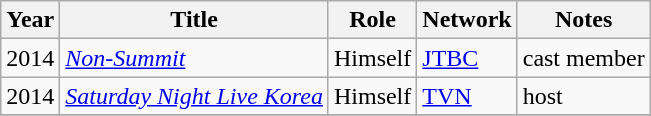<table class="wikitable sortable">
<tr>
<th>Year</th>
<th>Title</th>
<th>Role</th>
<th>Network</th>
<th>Notes</th>
</tr>
<tr>
<td>2014</td>
<td><em><a href='#'>Non-Summit</a></em></td>
<td>Himself</td>
<td><a href='#'>JTBC</a></td>
<td>cast member</td>
</tr>
<tr>
<td>2014</td>
<td><em><a href='#'>Saturday Night Live Korea</a></em></td>
<td>Himself</td>
<td><a href='#'>TVN</a></td>
<td>host</td>
</tr>
<tr>
</tr>
</table>
